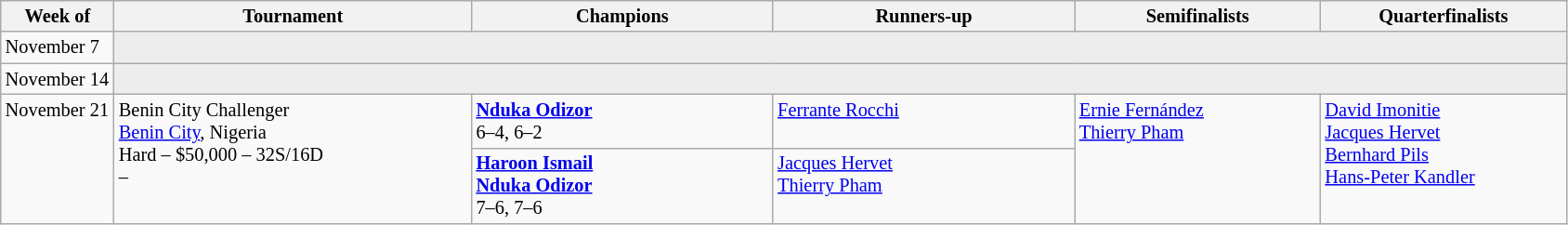<table class="wikitable" style="font-size:85%;">
<tr>
<th width="75">Week of</th>
<th width="250">Tournament</th>
<th width="210">Champions</th>
<th width="210">Runners-up</th>
<th width="170">Semifinalists</th>
<th width="170">Quarterfinalists</th>
</tr>
<tr valign="top">
<td rowspan="1">November 7</td>
<td colspan="5" bgcolor="#ededed"></td>
</tr>
<tr valign="top">
<td rowspan="1">November 14</td>
<td colspan="5" bgcolor="#ededed"></td>
</tr>
<tr valign="top">
<td rowspan="2">November 21</td>
<td rowspan="2">Benin City Challenger<br> <a href='#'>Benin City</a>, Nigeria<br>Hard – $50,000 – 32S/16D<br>  – </td>
<td> <strong><a href='#'>Nduka Odizor</a></strong> <br>6–4, 6–2</td>
<td> <a href='#'>Ferrante Rocchi</a></td>
<td rowspan="2"> <a href='#'>Ernie Fernández</a> <br>  <a href='#'>Thierry Pham</a></td>
<td rowspan="2"> <a href='#'>David Imonitie</a> <br>  <a href='#'>Jacques Hervet</a> <br> <a href='#'>Bernhard Pils</a> <br>  <a href='#'>Hans-Peter Kandler</a></td>
</tr>
<tr valign="top">
<td> <strong><a href='#'>Haroon Ismail</a></strong> <br> <strong><a href='#'>Nduka Odizor</a></strong><br>7–6, 7–6</td>
<td> <a href='#'>Jacques Hervet</a> <br> <a href='#'>Thierry Pham</a></td>
</tr>
</table>
